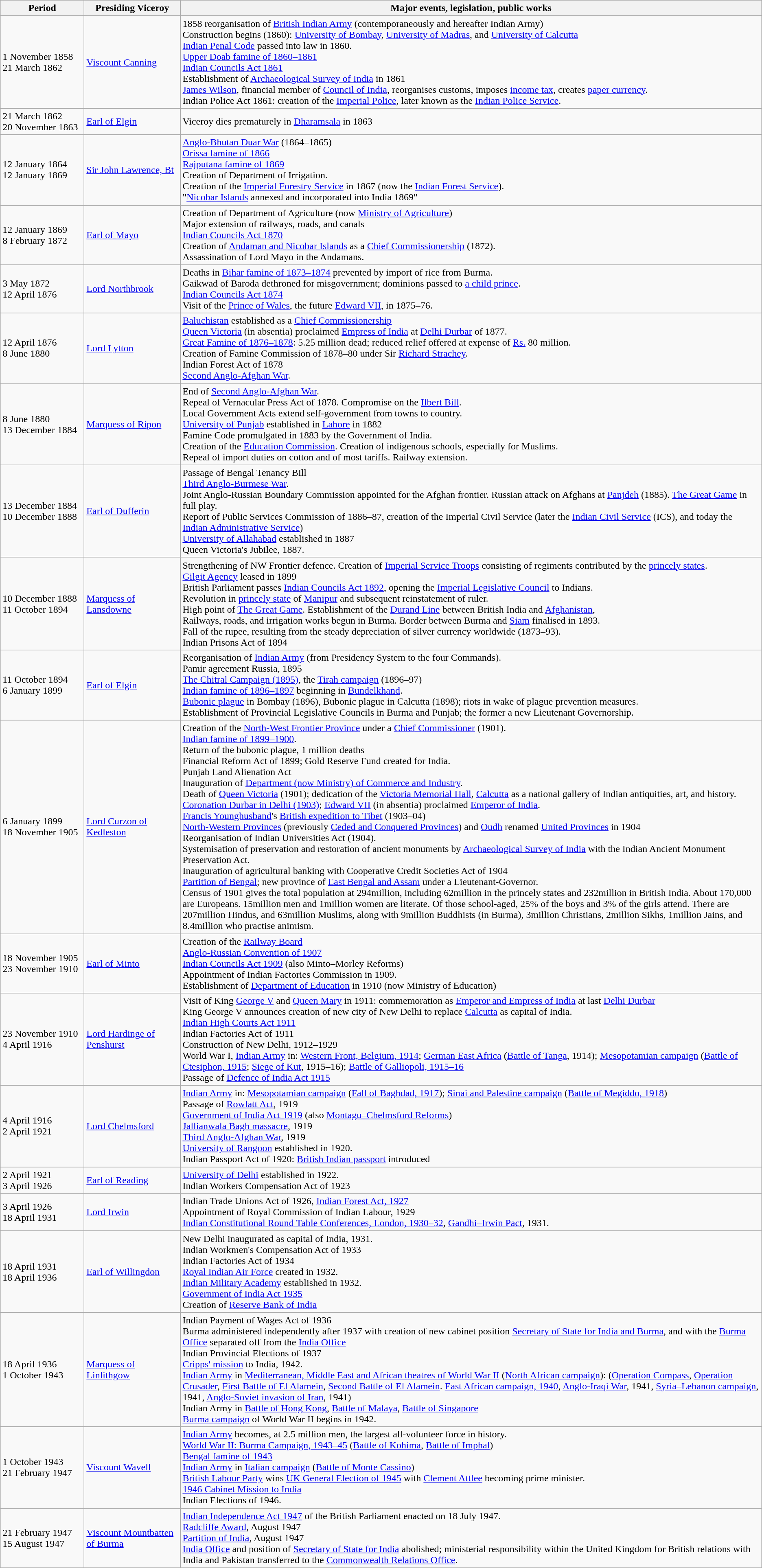<table class="wikitable">
<tr style="vertical-align:bottom;">
<th width=130pt>Period</th>
<th width=150pt>Presiding Viceroy</th>
<th>Major events, legislation, public works</th>
</tr>
<tr>
<td>1 November 1858<br>21 March 1862</td>
<td><a href='#'>Viscount Canning</a></td>
<td>1858 reorganisation of <a href='#'>British Indian Army</a> (contemporaneously and hereafter Indian Army) <br> Construction begins (1860): <a href='#'>University of Bombay</a>, <a href='#'>University of Madras</a>, and <a href='#'>University of Calcutta</a> <br> <a href='#'>Indian Penal Code</a> passed into law in 1860.<br> <a href='#'>Upper Doab famine of 1860–1861</a> <br> <a href='#'>Indian Councils Act 1861</a> <br> Establishment of <a href='#'>Archaeological Survey of India</a> in 1861 <br> <a href='#'>James Wilson</a>, financial member of <a href='#'>Council of India</a>, reorganises customs, imposes <a href='#'>income tax</a>, creates <a href='#'>paper currency</a>. <br> Indian Police Act 1861: creation of the <a href='#'>Imperial Police</a>, later known as the <a href='#'>Indian Police Service</a>.</td>
</tr>
<tr>
<td>21 March 1862<br>20 November 1863</td>
<td><a href='#'>Earl of Elgin</a></td>
<td>Viceroy dies prematurely in <a href='#'>Dharamsala</a> in 1863</td>
</tr>
<tr>
<td>12 January 1864<br>12 January 1869</td>
<td><a href='#'>Sir John Lawrence, Bt</a></td>
<td><a href='#'>Anglo-Bhutan Duar War</a> (1864–1865)<br> <a href='#'>Orissa famine of 1866</a> <br> <a href='#'>Rajputana famine of 1869</a><br> Creation of Department of Irrigation. <br> Creation of the <a href='#'>Imperial Forestry Service</a> in 1867 (now the <a href='#'>Indian Forest Service</a>).<br> "<a href='#'>Nicobar Islands</a> annexed and incorporated into India 1869"</td>
</tr>
<tr>
<td>12 January 1869<br>8 February 1872</td>
<td><a href='#'>Earl of Mayo</a></td>
<td>Creation of Department of Agriculture (now <a href='#'>Ministry of Agriculture</a>) <br> Major extension of railways, roads, and canals <br> <a href='#'>Indian Councils Act 1870</a> <br> Creation of <a href='#'>Andaman and Nicobar Islands</a> as a <a href='#'>Chief Commissionership</a> (1872). <br>Assassination of Lord Mayo in the Andamans.</td>
</tr>
<tr>
<td>3 May 1872<br>12 April 1876</td>
<td><a href='#'>Lord Northbrook</a></td>
<td>Deaths in <a href='#'>Bihar famine of 1873–1874</a> prevented by import of rice from Burma.<br> Gaikwad of Baroda dethroned for misgovernment; dominions passed to <a href='#'>a child prince</a>.<br> <a href='#'>Indian Councils Act 1874</a> <br> Visit of the <a href='#'>Prince of Wales</a>, the future <a href='#'>Edward VII</a>, in 1875–76.</td>
</tr>
<tr>
<td>12 April 1876<br>8 June 1880</td>
<td><a href='#'>Lord Lytton</a></td>
<td><a href='#'>Baluchistan</a> established as a <a href='#'>Chief Commissionership</a><br> <a href='#'>Queen Victoria</a> (in absentia) proclaimed <a href='#'>Empress of India</a> at <a href='#'>Delhi Durbar</a> of 1877. <br> <a href='#'>Great Famine of 1876–1878</a>: 5.25 million dead; reduced relief offered at expense of <a href='#'>Rs.</a> 80 million.<br> Creation of Famine Commission of 1878–80 under Sir <a href='#'>Richard Strachey</a>. <br> Indian Forest Act of 1878 <br> <a href='#'>Second Anglo-Afghan War</a>.</td>
</tr>
<tr>
<td>8 June 1880<br>13 December 1884</td>
<td><a href='#'>Marquess of Ripon</a></td>
<td>End of <a href='#'>Second Anglo-Afghan War</a>. <br> Repeal of Vernacular Press Act of 1878. Compromise on the <a href='#'>Ilbert Bill</a>.<br> Local Government Acts extend self-government from towns to country. <br> <a href='#'>University of Punjab</a> established in <a href='#'>Lahore</a> in 1882 <br> Famine Code promulgated in 1883 by the Government of India. <br> Creation of the <a href='#'>Education Commission</a>. Creation of indigenous schools, especially for Muslims. <br> Repeal of import duties on cotton and of most tariffs. Railway extension.</td>
</tr>
<tr>
<td>13 December 1884<br>10 December 1888</td>
<td><a href='#'>Earl of Dufferin</a></td>
<td>Passage of Bengal Tenancy Bill <br> <a href='#'>Third Anglo-Burmese War</a>. <br> Joint Anglo-Russian Boundary Commission appointed for the Afghan frontier. Russian attack on Afghans at <a href='#'>Panjdeh</a> (1885). <a href='#'>The Great Game</a> in full play. <br> Report of Public Services Commission of 1886–87, creation of the Imperial Civil Service (later the <a href='#'>Indian Civil Service</a> (ICS), and today the <a href='#'>Indian Administrative Service</a>) <br> <a href='#'>University of Allahabad</a> established in 1887 <br> Queen Victoria's Jubilee, 1887.</td>
</tr>
<tr>
<td>10 December 1888<br>11 October 1894</td>
<td><a href='#'>Marquess of Lansdowne</a></td>
<td>Strengthening of NW Frontier defence. Creation of <a href='#'>Imperial Service Troops</a> consisting of regiments contributed by the <a href='#'>princely states</a>. <br> <a href='#'>Gilgit Agency</a> leased in 1899 <br> British Parliament passes <a href='#'>Indian Councils Act 1892</a>, opening the <a href='#'>Imperial Legislative Council</a> to Indians. <br> Revolution in <a href='#'>princely state</a> of <a href='#'>Manipur</a> and subsequent reinstatement of ruler. <br> High point of <a href='#'>The Great Game</a>. Establishment of the <a href='#'>Durand Line</a> between British India and <a href='#'>Afghanistan</a>, <br> Railways, roads, and irrigation works begun in Burma. Border between Burma and <a href='#'>Siam</a> finalised in 1893. <br> Fall of the rupee, resulting from the steady depreciation of silver currency worldwide (1873–93). <br> Indian Prisons Act of 1894</td>
</tr>
<tr>
<td>11 October 1894<br>6 January 1899</td>
<td><a href='#'>Earl of Elgin</a></td>
<td>Reorganisation of <a href='#'>Indian Army</a> (from Presidency System to the four Commands). <br> Pamir agreement Russia, 1895 <br> <a href='#'>The Chitral Campaign (1895)</a>, the <a href='#'>Tirah campaign</a> (1896–97) <br> <a href='#'>Indian famine of 1896–1897</a> beginning in <a href='#'>Bundelkhand</a>. <br> <a href='#'>Bubonic plague</a> in Bombay (1896), Bubonic plague in Calcutta (1898); riots in wake of plague prevention measures. <br> Establishment of Provincial Legislative Councils in Burma and Punjab; the former a new Lieutenant Governorship.</td>
</tr>
<tr>
<td>6 January 1899<br>18 November 1905</td>
<td><a href='#'>Lord Curzon of Kedleston</a></td>
<td>Creation of the <a href='#'>North-West Frontier Province</a> under a <a href='#'>Chief Commissioner</a> (1901). <br> <a href='#'>Indian famine of 1899–1900</a>. <br> Return of the bubonic plague, 1 million deaths<br> Financial Reform Act of 1899; Gold Reserve Fund created for India. <br> Punjab Land Alienation Act <br> Inauguration of <a href='#'>Department (now Ministry) of Commerce and Industry</a>.<br> Death of <a href='#'>Queen Victoria</a> (1901); dedication of the <a href='#'>Victoria Memorial Hall</a>, <a href='#'>Calcutta</a> as a national gallery of Indian antiquities, art, and history. <br> <a href='#'>Coronation Durbar in Delhi (1903)</a>; <a href='#'>Edward VII</a> (in absentia) proclaimed <a href='#'>Emperor of India</a>.<br> <a href='#'>Francis Younghusband</a>'s <a href='#'>British expedition to Tibet</a> (1903–04) <br> <a href='#'>North-Western Provinces</a> (previously <a href='#'>Ceded and Conquered Provinces</a>) and <a href='#'>Oudh</a> renamed <a href='#'>United Provinces</a> in 1904 <br> Reorganisation of Indian Universities Act (1904). <br> Systemisation of preservation and restoration of ancient monuments by <a href='#'>Archaeological Survey of India</a> with the Indian Ancient Monument Preservation Act. <br> Inauguration of agricultural banking with Cooperative Credit Societies Act of 1904 <br> <a href='#'>Partition of Bengal</a>; new province of <a href='#'>East Bengal and Assam</a> under a Lieutenant-Governor.<br> Census of 1901 gives the total population at 294million, including 62million in the princely states and 232million in British India. About 170,000 are Europeans. 15million men and 1million women are literate. Of those school-aged, 25% of the boys and 3% of the girls attend. There are 207million Hindus, and 63million Muslims, along with 9million Buddhists (in Burma), 3million Christians, 2million Sikhs, 1million Jains, and 8.4million who practise animism.</td>
</tr>
<tr>
<td>18 November 1905<br>23 November 1910</td>
<td><a href='#'>Earl of Minto</a></td>
<td>Creation of the <a href='#'>Railway Board</a> <br> <a href='#'>Anglo-Russian Convention of 1907</a> <br> <a href='#'>Indian Councils Act 1909</a> (also Minto–Morley Reforms) <br> Appointment of Indian Factories Commission in 1909.<br> Establishment of <a href='#'>Department of Education</a> in 1910 (now Ministry of Education)</td>
</tr>
<tr>
<td>23 November 1910<br>4 April 1916</td>
<td><a href='#'>Lord Hardinge of Penshurst</a></td>
<td>Visit of King <a href='#'>George V</a> and <a href='#'>Queen Mary</a> in 1911: commemoration as <a href='#'>Emperor and Empress of India</a> at last <a href='#'>Delhi Durbar</a><br> King George V announces creation of new city of New Delhi to replace <a href='#'>Calcutta</a> as capital of India.<br> <a href='#'>Indian High Courts Act 1911</a> <br> Indian Factories Act of 1911 <br> Construction of New Delhi, 1912–1929 <br> World War I, <a href='#'>Indian Army</a> in: <a href='#'>Western Front, Belgium, 1914</a>; <a href='#'>German East Africa</a> (<a href='#'>Battle of Tanga</a>, 1914); <a href='#'>Mesopotamian campaign</a> (<a href='#'>Battle of Ctesiphon, 1915</a>; <a href='#'>Siege of Kut</a>, 1915–16); <a href='#'>Battle of Galliopoli, 1915–16</a> <br> Passage of <a href='#'>Defence of India Act 1915</a></td>
</tr>
<tr>
<td>4 April 1916<br>2 April 1921</td>
<td><a href='#'>Lord Chelmsford</a></td>
<td><a href='#'>Indian Army</a> in: <a href='#'>Mesopotamian campaign</a> (<a href='#'>Fall of Baghdad, 1917</a>); <a href='#'>Sinai and Palestine campaign</a> (<a href='#'>Battle of Megiddo, 1918</a>) <br> Passage of <a href='#'>Rowlatt Act</a>, 1919 <br> <a href='#'>Government of India Act 1919</a> (also <a href='#'>Montagu–Chelmsford Reforms</a>) <br> <a href='#'>Jallianwala Bagh massacre</a>, 1919 <br> <a href='#'>Third Anglo-Afghan War</a>, 1919 <br> <a href='#'>University of Rangoon</a> established in 1920. <br> Indian Passport Act of 1920: <a href='#'>British Indian passport</a> introduced</td>
</tr>
<tr>
<td>2 April 1921<br>3 April 1926</td>
<td><a href='#'>Earl of Reading</a></td>
<td><a href='#'>University of Delhi</a> established in 1922. <br> Indian Workers Compensation Act of 1923</td>
</tr>
<tr>
<td>3 April 1926<br>18 April 1931</td>
<td><a href='#'>Lord Irwin</a></td>
<td>Indian Trade Unions Act of 1926, <a href='#'>Indian Forest Act, 1927</a> <br> Appointment of Royal Commission of Indian Labour, 1929 <br> <a href='#'>Indian Constitutional Round Table Conferences, London, 1930–32</a>, <a href='#'>Gandhi–Irwin Pact</a>, 1931.</td>
</tr>
<tr>
<td>18 April 1931<br>18 April 1936</td>
<td><a href='#'>Earl of Willingdon</a></td>
<td>New Delhi inaugurated as capital of India, 1931.<br> Indian Workmen's Compensation Act of 1933 <br> Indian Factories Act of 1934 <br> <a href='#'>Royal Indian Air Force</a> created in 1932. <br> <a href='#'>Indian Military Academy</a> established in 1932. <br> <a href='#'>Government of India Act 1935</a> <br> Creation of <a href='#'>Reserve Bank of India</a></td>
</tr>
<tr>
<td>18 April 1936<br>1 October 1943</td>
<td><a href='#'>Marquess of Linlithgow</a></td>
<td>Indian Payment of Wages Act of 1936 <br> Burma administered independently after 1937 with creation of new cabinet position <a href='#'>Secretary of State for India and Burma</a>, and with the <a href='#'>Burma Office</a> separated off from the <a href='#'>India Office</a> <br> Indian Provincial Elections of 1937 <br> <a href='#'>Cripps' mission</a> to India, 1942.<br> <a href='#'>Indian Army</a> in <a href='#'>Mediterranean, Middle East and African theatres of World War II</a> (<a href='#'>North African campaign</a>): (<a href='#'>Operation Compass</a>, <a href='#'>Operation Crusader</a>, <a href='#'>First Battle of El Alamein</a>, <a href='#'>Second Battle of El Alamein</a>. <a href='#'>East African campaign, 1940</a>, <a href='#'>Anglo-Iraqi War</a>, 1941, <a href='#'>Syria–Lebanon campaign</a>, 1941, <a href='#'>Anglo-Soviet invasion of Iran</a>, 1941) <br> Indian Army in <a href='#'>Battle of Hong Kong</a>, <a href='#'>Battle of Malaya</a>, <a href='#'>Battle of Singapore</a><br> <a href='#'>Burma campaign</a> of World War II begins in 1942.</td>
</tr>
<tr>
<td>1 October 1943<br>21 February 1947</td>
<td><a href='#'>Viscount Wavell</a></td>
<td><a href='#'>Indian Army</a> becomes, at 2.5 million men, the largest all-volunteer force in history.<br> <a href='#'>World War II: Burma Campaign, 1943–45</a> (<a href='#'>Battle of Kohima</a>, <a href='#'>Battle of Imphal</a>) <br> <a href='#'>Bengal famine of 1943</a> <br> <a href='#'>Indian Army</a> in <a href='#'>Italian campaign</a> (<a href='#'>Battle of Monte Cassino</a>) <br> <a href='#'>British Labour Party</a> wins <a href='#'>UK General Election of 1945</a> with <a href='#'>Clement Attlee</a> becoming prime minister.<br> <a href='#'>1946 Cabinet Mission to India</a> <br> Indian Elections of 1946.</td>
</tr>
<tr>
<td>21 February 1947<br>15 August 1947</td>
<td><a href='#'>Viscount Mountbatten of Burma</a></td>
<td><a href='#'>Indian Independence Act 1947</a> of the British Parliament enacted on 18 July 1947. <br> <a href='#'>Radcliffe Award</a>, August 1947 <br> <a href='#'>Partition of India</a>, August 1947 <br> <a href='#'>India Office</a> and position of <a href='#'>Secretary of State for India</a> abolished; ministerial responsibility within the United Kingdom for British relations with India and Pakistan transferred to the <a href='#'>Commonwealth Relations Office</a>.</td>
</tr>
</table>
